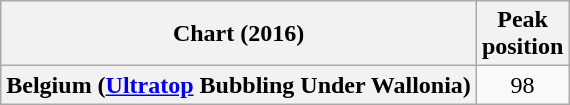<table class="wikitable sortable plainrowheaders" style="text-align:center">
<tr>
<th scope="col">Chart (2016)</th>
<th scope="col">Peak<br>position</th>
</tr>
<tr>
<th scope="row" style="text-left">Belgium (<a href='#'>Ultratop</a> Bubbling Under Wallonia)</th>
<td>98</td>
</tr>
</table>
